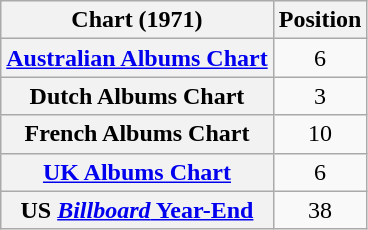<table class="wikitable sortable plainrowheaders" style="text-align:center;">
<tr>
<th scope="col">Chart (1971)</th>
<th scope="col">Position</th>
</tr>
<tr>
<th scope="row"><a href='#'>Australian Albums Chart</a></th>
<td>6</td>
</tr>
<tr>
<th scope="row">Dutch Albums Chart</th>
<td>3</td>
</tr>
<tr>
<th scope="row">French Albums Chart</th>
<td>10</td>
</tr>
<tr>
<th scope="row"><a href='#'>UK Albums Chart</a></th>
<td>6</td>
</tr>
<tr>
<th scope="row">US <a href='#'><em>Billboard</em> Year-End</a></th>
<td>38</td>
</tr>
</table>
